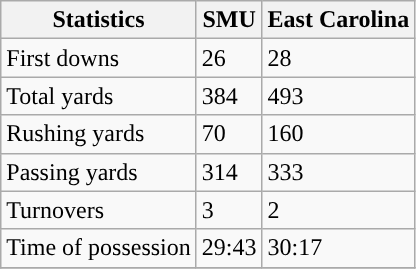<table class="wikitable">
<tr>
<th>Statistics</th>
<th>SMU</th>
<th>East Carolina</th>
</tr>
<tr>
<td>First downs</td>
<td>26</td>
<td>28</td>
</tr>
<tr>
<td>Total yards</td>
<td>384</td>
<td>493</td>
</tr>
<tr>
<td>Rushing yards</td>
<td>70</td>
<td>160</td>
</tr>
<tr>
<td>Passing yards</td>
<td>314</td>
<td>333</td>
</tr>
<tr>
<td>Turnovers</td>
<td>3</td>
<td>2</td>
</tr>
<tr>
<td>Time of possession</td>
<td>29:43</td>
<td>30:17</td>
</tr>
<tr>
</tr>
</table>
